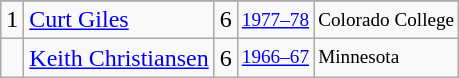<table class="wikitable">
<tr>
</tr>
<tr>
<td>1</td>
<td><a href='#'>Curt Giles</a></td>
<td>6</td>
<td style="font-size:80%;"><a href='#'>1977–78</a></td>
<td style="font-size:80%;">Colorado College</td>
</tr>
<tr>
<td></td>
<td><a href='#'>Keith Christiansen</a></td>
<td>6</td>
<td style="font-size:80%;"><a href='#'>1966–67</a></td>
<td style="font-size:80%;">Minnesota</td>
</tr>
</table>
